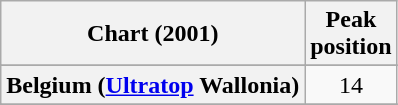<table class="wikitable plainrowheaders sortable" style="text-align:center;">
<tr>
<th scope="col">Chart (2001)</th>
<th scope="col">Peak<br>position</th>
</tr>
<tr>
</tr>
<tr>
</tr>
<tr>
<th scope="row">Belgium (<a href='#'>Ultratop</a> Wallonia)</th>
<td align="center">14</td>
</tr>
<tr>
</tr>
<tr>
</tr>
<tr>
</tr>
<tr>
</tr>
<tr>
</tr>
<tr>
</tr>
<tr>
</tr>
<tr>
</tr>
</table>
